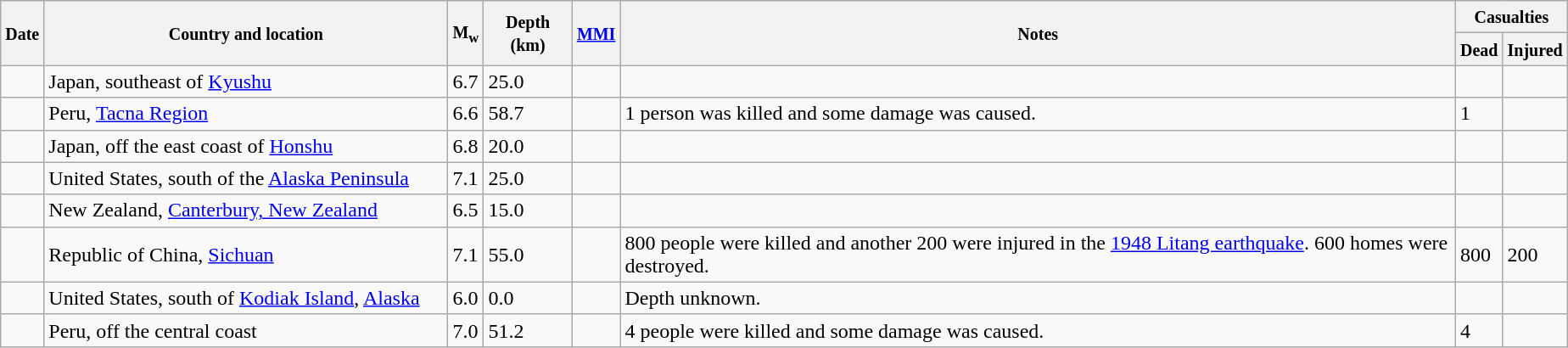<table class="wikitable sortable sort-under" style="border:1px black; margin-left:1em;">
<tr>
<th rowspan="2"><small>Date</small></th>
<th rowspan="2" style="width: 310px"><small>Country and location</small></th>
<th rowspan="2"><small>M<sub>w</sub></small></th>
<th rowspan="2"><small>Depth (km)</small></th>
<th rowspan="2"><small><a href='#'>MMI</a></small></th>
<th rowspan="2" class="unsortable"><small>Notes</small></th>
<th colspan="2"><small>Casualties</small></th>
</tr>
<tr>
<th><small>Dead</small></th>
<th><small>Injured</small></th>
</tr>
<tr>
<td></td>
<td>Japan, southeast of <a href='#'>Kyushu</a></td>
<td>6.7</td>
<td>25.0</td>
<td></td>
<td></td>
<td></td>
<td></td>
</tr>
<tr>
<td></td>
<td>Peru, <a href='#'>Tacna Region</a></td>
<td>6.6</td>
<td>58.7</td>
<td></td>
<td>1 person was killed and some damage was caused.</td>
<td>1</td>
<td></td>
</tr>
<tr>
<td></td>
<td>Japan, off the east coast of <a href='#'>Honshu</a></td>
<td>6.8</td>
<td>20.0</td>
<td></td>
<td></td>
<td></td>
<td></td>
</tr>
<tr>
<td></td>
<td>United States, south of the <a href='#'>Alaska Peninsula</a></td>
<td>7.1</td>
<td>25.0</td>
<td></td>
<td></td>
<td></td>
<td></td>
</tr>
<tr>
<td></td>
<td>New Zealand, <a href='#'>Canterbury, New Zealand</a></td>
<td>6.5</td>
<td>15.0</td>
<td></td>
<td></td>
<td></td>
<td></td>
</tr>
<tr>
<td></td>
<td>Republic of China, <a href='#'>Sichuan</a></td>
<td>7.1</td>
<td>55.0</td>
<td></td>
<td>800 people were killed and another 200 were injured in the <a href='#'>1948 Litang earthquake</a>. 600 homes were destroyed.</td>
<td>800</td>
<td>200</td>
</tr>
<tr>
<td></td>
<td>United States, south of <a href='#'>Kodiak Island</a>, <a href='#'>Alaska</a></td>
<td>6.0</td>
<td>0.0</td>
<td></td>
<td>Depth unknown.</td>
<td></td>
<td></td>
</tr>
<tr>
<td></td>
<td>Peru, off the central coast</td>
<td>7.0</td>
<td>51.2</td>
<td></td>
<td>4 people were killed and some damage was caused.</td>
<td>4</td>
<td></td>
</tr>
</table>
